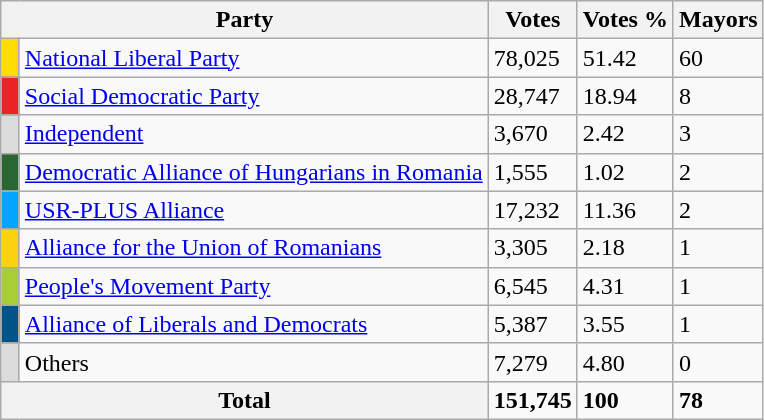<table class="wikitable">
<tr>
<th colspan="2">Party</th>
<th>Votes</th>
<th>Votes %</th>
<th>Mayors</th>
</tr>
<tr>
<td style="background:#ffdd00;" width="5"></td>
<td><a href='#'>National Liberal Party</a></td>
<td>78,025</td>
<td>51.42</td>
<td>60</td>
</tr>
<tr>
<td style="background:#ed2128;" width="5"></td>
<td><a href='#'>Social Democratic Party</a></td>
<td>28,747</td>
<td>18.94</td>
<td>8</td>
</tr>
<tr>
<td style="background:#dcdcdc;" width="5"></td>
<td><a href='#'>Independent</a></td>
<td>3,670</td>
<td>2.42</td>
<td>3</td>
</tr>
<tr>
<td style="background:#296633;" width="5"></td>
<td><a href='#'>Democratic Alliance of Hungarians in Romania</a></td>
<td>1,555</td>
<td>1.02</td>
<td>2</td>
</tr>
<tr>
<td style="background:#00a6ff;" width="5"></td>
<td><a href='#'>USR-PLUS Alliance</a></td>
<td>17,232</td>
<td>11.36</td>
<td>2</td>
</tr>
<tr>
<td style="background:#FCD20F;" width="5"></td>
<td><a href='#'>Alliance for the Union of Romanians</a></td>
<td>3,305</td>
<td>2.18</td>
<td>1</td>
</tr>
<tr>
<td style="background:#a7cf35;" width="5"></td>
<td><a href='#'>People's Movement Party</a></td>
<td>6,545</td>
<td>4.31</td>
<td>1</td>
</tr>
<tr>
<td style="background:#005487;" width="5"></td>
<td><a href='#'>Alliance of Liberals and Democrats</a></td>
<td>5,387</td>
<td>3.55</td>
<td>1</td>
</tr>
<tr>
<td style="background:#dcdcdc;" width="5"></td>
<td>Others</td>
<td>7,279</td>
<td>4.80</td>
<td>0</td>
</tr>
<tr>
<th colspan="2">Total</th>
<td><strong>151,745</strong></td>
<td><strong>100</strong></td>
<td><strong>78</strong></td>
</tr>
</table>
